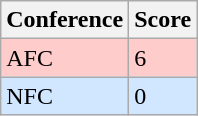<table class="wikitable">
<tr>
<th>Conference</th>
<th>Score</th>
</tr>
<tr>
<td style="background:#FFCCCC">AFC</td>
<td style="background:#FFCCCC">6</td>
</tr>
<tr>
<td style="background:#D0E7FF">NFC</td>
<td style="background:#D0E7FF">0</td>
</tr>
</table>
